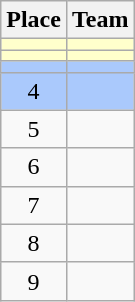<table class="wikitable">
<tr>
<th>Place</th>
<th>Team</th>
</tr>
<tr bgcolor=#ffffcc>
<td align=center></td>
<td></td>
</tr>
<tr bgcolor=#ffffcc>
<td align=center></td>
<td></td>
</tr>
<tr bgcolor=#aac9fc>
<td align=center></td>
<td></td>
</tr>
<tr bgcolor=#aac9fc>
<td align=center>4</td>
<td></td>
</tr>
<tr>
<td align=center>5</td>
<td></td>
</tr>
<tr>
<td align=center>6</td>
<td></td>
</tr>
<tr>
<td align=center>7</td>
<td></td>
</tr>
<tr>
<td align=center>8</td>
<td></td>
</tr>
<tr>
<td align=center>9</td>
<td></td>
</tr>
</table>
